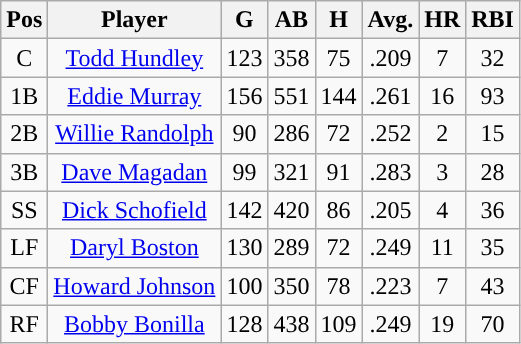<table class="wikitable sortable">
<tr>
<th>Pos</th>
<th>Player</th>
<th>G</th>
<th>AB</th>
<th>H</th>
<th>Avg.</th>
<th>HR</th>
<th>RBI</th>
</tr>
<tr align="center">
<td>C</td>
<td><a href='#'>Todd Hundley</a></td>
<td>123</td>
<td>358</td>
<td>75</td>
<td>.209</td>
<td>7</td>
<td>32</td>
</tr>
<tr align="center">
<td>1B</td>
<td><a href='#'>Eddie Murray</a></td>
<td>156</td>
<td>551</td>
<td>144</td>
<td>.261</td>
<td>16</td>
<td>93</td>
</tr>
<tr align="center">
<td>2B</td>
<td><a href='#'>Willie Randolph</a></td>
<td>90</td>
<td>286</td>
<td>72</td>
<td>.252</td>
<td>2</td>
<td>15</td>
</tr>
<tr align="center">
<td>3B</td>
<td><a href='#'>Dave Magadan</a></td>
<td>99</td>
<td>321</td>
<td>91</td>
<td>.283</td>
<td>3</td>
<td>28</td>
</tr>
<tr align="center">
<td>SS</td>
<td><a href='#'>Dick Schofield</a></td>
<td>142</td>
<td>420</td>
<td>86</td>
<td>.205</td>
<td>4</td>
<td>36</td>
</tr>
<tr align="center">
<td>LF</td>
<td><a href='#'>Daryl Boston</a></td>
<td>130</td>
<td>289</td>
<td>72</td>
<td>.249</td>
<td>11</td>
<td>35</td>
</tr>
<tr align="center">
<td>CF</td>
<td><a href='#'>Howard Johnson</a></td>
<td>100</td>
<td>350</td>
<td>78</td>
<td>.223</td>
<td>7</td>
<td>43</td>
</tr>
<tr align="center">
<td>RF</td>
<td><a href='#'>Bobby Bonilla</a></td>
<td>128</td>
<td>438</td>
<td>109</td>
<td>.249</td>
<td>19</td>
<td>70</td>
</tr>
</table>
